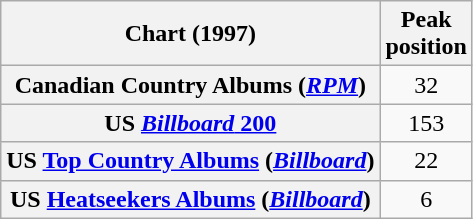<table class="wikitable sortable plainrowheaders" style="text-align:center">
<tr>
<th scope="col">Chart (1997)</th>
<th scope="col">Peak<br>position</th>
</tr>
<tr>
<th scope="row">Canadian Country Albums (<em><a href='#'>RPM</a></em>)</th>
<td>32</td>
</tr>
<tr>
<th scope="row">US <a href='#'><em>Billboard</em> 200</a></th>
<td>153</td>
</tr>
<tr>
<th scope="row">US <a href='#'>Top Country Albums</a> (<em><a href='#'>Billboard</a></em>)</th>
<td>22</td>
</tr>
<tr>
<th scope="row">US <a href='#'>Heatseekers Albums</a> (<em><a href='#'>Billboard</a></em>)</th>
<td>6</td>
</tr>
</table>
